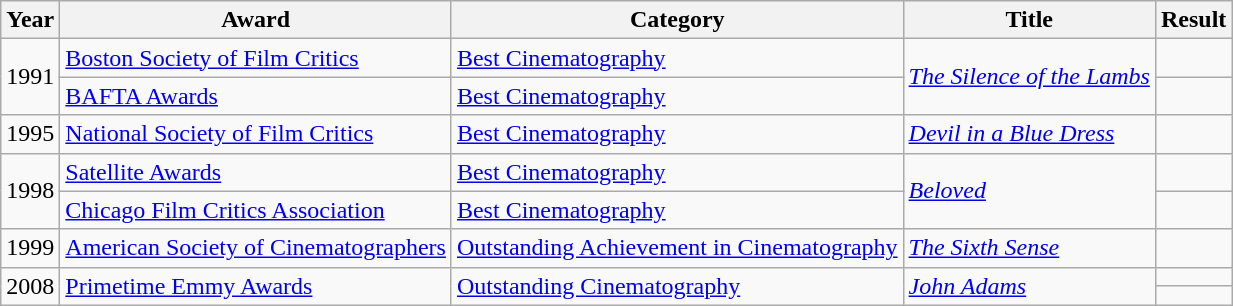<table class="wikitable">
<tr>
<th>Year</th>
<th>Award</th>
<th>Category</th>
<th>Title</th>
<th>Result</th>
</tr>
<tr>
<td rowspan=2>1991</td>
<td><a href='#'>Boston Society of Film Critics</a></td>
<td><a href='#'>Best Cinematography</a></td>
<td rowspan=2><em><a href='#'>The Silence of the Lambs</a></em></td>
<td></td>
</tr>
<tr>
<td><a href='#'>BAFTA Awards</a></td>
<td><a href='#'>Best Cinematography</a></td>
<td></td>
</tr>
<tr>
<td>1995</td>
<td><a href='#'>National Society of Film Critics</a></td>
<td><a href='#'>Best Cinematography</a></td>
<td><em><a href='#'>Devil in a Blue Dress</a></em></td>
<td></td>
</tr>
<tr>
<td rowspan=2>1998</td>
<td><a href='#'>Satellite Awards</a></td>
<td><a href='#'>Best Cinematography</a></td>
<td rowspan=2><em><a href='#'>Beloved</a></em></td>
<td></td>
</tr>
<tr>
<td><a href='#'>Chicago Film Critics Association</a></td>
<td><a href='#'>Best Cinematography</a></td>
<td></td>
</tr>
<tr>
<td>1999</td>
<td><a href='#'>American Society of Cinematographers</a></td>
<td><a href='#'>Outstanding Achievement in Cinematography</a></td>
<td><em><a href='#'>The Sixth Sense</a></em></td>
<td></td>
</tr>
<tr>
<td rowspan=2>2008</td>
<td rowspan=2><a href='#'>Primetime Emmy Awards</a></td>
<td rowspan=2><a href='#'>Outstanding Cinematography</a></td>
<td rowspan=2><em><a href='#'>John Adams</a></em></td>
<td></td>
</tr>
<tr>
<td></td>
</tr>
</table>
